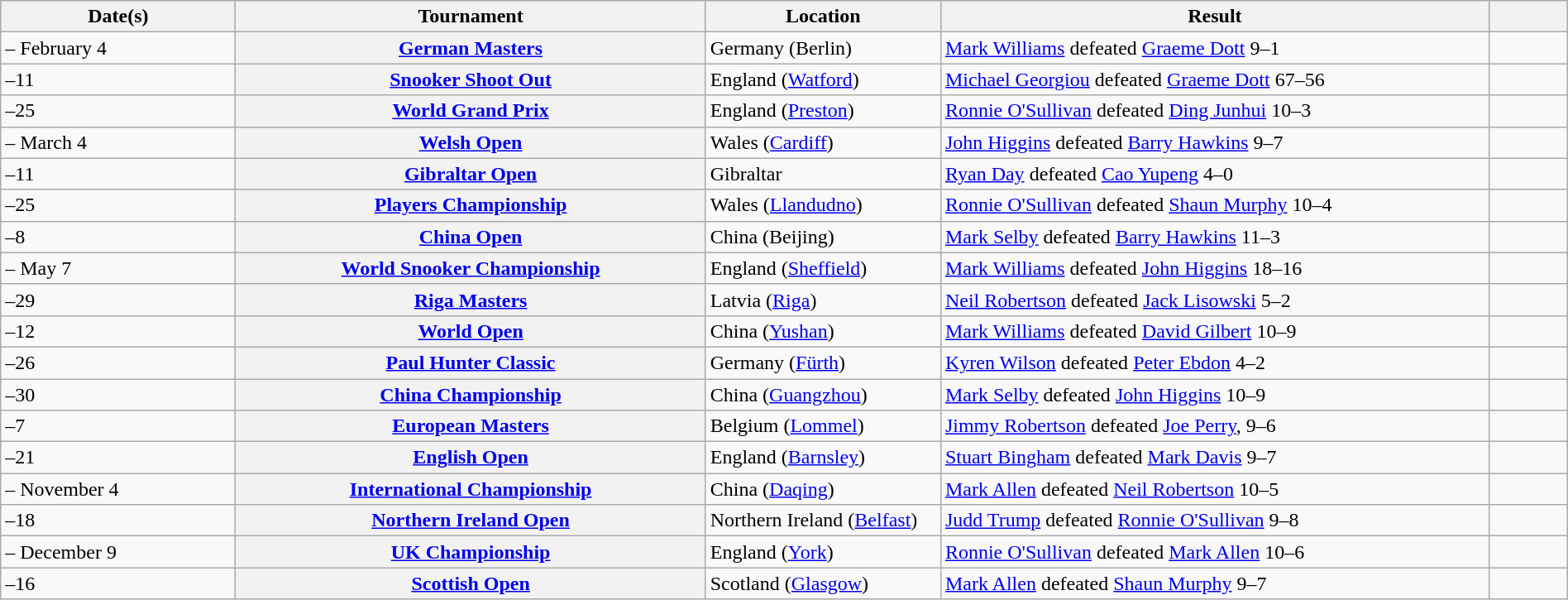<table class="sortable wikitable plainrowheaders" style="width:100%; margin:1em auto 1em auto;">
<tr>
<th scope="col" style="width: 15%;">Date(s)</th>
<th scope="col" style="width: 30%;">Tournament</th>
<th scope="col" style="width: 15%;">Location</th>
<th scope="col" class="unsortable" style="width: 35%;">Result</th>
<th scope="col" class="unsortable" style="width: 5%;"></th>
</tr>
<tr>
<td> – February 4</td>
<th scope="row"><a href='#'>German Masters</a></th>
<td>Germany (Berlin)</td>
<td><a href='#'>Mark Williams</a> defeated <a href='#'>Graeme Dott</a> 9–1</td>
<td style="text-align:center;"></td>
</tr>
<tr>
<td>–11</td>
<th scope="row"><a href='#'>Snooker Shoot Out</a></th>
<td>England (<a href='#'>Watford</a>)</td>
<td><a href='#'>Michael Georgiou</a> defeated <a href='#'>Graeme Dott</a> 67–56</td>
<td style="text-align:center;"></td>
</tr>
<tr>
<td>–25</td>
<th scope="row"><a href='#'>World Grand Prix</a></th>
<td>England (<a href='#'>Preston</a>)</td>
<td><a href='#'>Ronnie O'Sullivan</a> defeated <a href='#'>Ding Junhui</a> 10–3</td>
<td style="text-align:center;"></td>
</tr>
<tr>
<td> – March 4</td>
<th scope="row"><a href='#'>Welsh Open</a></th>
<td>Wales (<a href='#'>Cardiff</a>)</td>
<td><a href='#'>John Higgins</a> defeated <a href='#'>Barry Hawkins</a> 9–7</td>
<td style="text-align:center;"></td>
</tr>
<tr>
<td>–11</td>
<th scope="row"><a href='#'>Gibraltar Open</a></th>
<td>Gibraltar</td>
<td><a href='#'>Ryan Day</a> defeated <a href='#'>Cao Yupeng</a> 4–0</td>
<td style="text-align:center;"></td>
</tr>
<tr>
<td>–25</td>
<th scope="row"><a href='#'>Players Championship</a></th>
<td>Wales (<a href='#'>Llandudno</a>)</td>
<td><a href='#'>Ronnie O'Sullivan</a> defeated <a href='#'>Shaun Murphy</a> 10–4</td>
<td style="text-align:center;"></td>
</tr>
<tr>
<td>–8</td>
<th scope="row"><a href='#'>China Open</a></th>
<td>China (Beijing)</td>
<td><a href='#'>Mark Selby</a> defeated <a href='#'>Barry Hawkins</a> 11–3</td>
<td style="text-align:center;"></td>
</tr>
<tr>
<td> – May 7</td>
<th scope="row"><a href='#'>World Snooker Championship</a></th>
<td>England (<a href='#'>Sheffield</a>)</td>
<td><a href='#'>Mark Williams</a> defeated <a href='#'>John Higgins</a> 18–16</td>
<td style="text-align:center;"></td>
</tr>
<tr>
<td>–29</td>
<th scope="row"><a href='#'>Riga Masters</a></th>
<td>Latvia (<a href='#'>Riga</a>)</td>
<td><a href='#'>Neil Robertson</a> defeated <a href='#'>Jack Lisowski</a> 5–2</td>
<td style="text-align:center;"></td>
</tr>
<tr>
<td>–12</td>
<th scope="row"><a href='#'>World Open</a></th>
<td>China (<a href='#'>Yushan</a>)</td>
<td><a href='#'>Mark Williams</a> defeated <a href='#'>David Gilbert</a> 10–9</td>
<td style="text-align:center;"></td>
</tr>
<tr>
<td>–26</td>
<th scope="row"><a href='#'>Paul Hunter Classic</a></th>
<td>Germany (<a href='#'>Fürth</a>)</td>
<td><a href='#'>Kyren Wilson</a> defeated <a href='#'>Peter Ebdon</a> 4–2</td>
<td style="text-align:center;"></td>
</tr>
<tr>
<td>–30</td>
<th scope="row"><a href='#'>China Championship</a></th>
<td>China (<a href='#'>Guangzhou</a>)</td>
<td><a href='#'>Mark Selby</a> defeated <a href='#'>John Higgins</a> 10–9</td>
<td style="text-align:center;"></td>
</tr>
<tr>
<td>–7</td>
<th scope="row"><a href='#'>European Masters</a></th>
<td>Belgium (<a href='#'>Lommel</a>)</td>
<td><a href='#'>Jimmy Robertson</a> defeated <a href='#'>Joe Perry</a>, 9–6</td>
<td style="text-align:center;"></td>
</tr>
<tr>
<td>–21</td>
<th scope="row"><a href='#'>English Open</a></th>
<td>England (<a href='#'>Barnsley</a>)</td>
<td><a href='#'>Stuart Bingham</a> defeated <a href='#'>Mark Davis</a> 9–7</td>
<td style="text-align:center;"></td>
</tr>
<tr>
<td> – November 4</td>
<th scope="row"><a href='#'>International Championship</a></th>
<td>China (<a href='#'>Daqing</a>)</td>
<td><a href='#'>Mark Allen</a> defeated <a href='#'>Neil Robertson</a> 10–5</td>
<td style="text-align:center;"></td>
</tr>
<tr>
<td>–18</td>
<th scope="row"><a href='#'>Northern Ireland Open</a></th>
<td>Northern Ireland (<a href='#'>Belfast</a>)</td>
<td><a href='#'>Judd Trump</a> defeated <a href='#'>Ronnie O'Sullivan</a> 9–8</td>
<td style="text-align:center;"></td>
</tr>
<tr>
<td> – December 9</td>
<th scope="row"><a href='#'>UK Championship</a></th>
<td>England (<a href='#'>York</a>)</td>
<td><a href='#'>Ronnie O'Sullivan</a> defeated <a href='#'>Mark Allen</a> 10–6</td>
<td style="text-align:center;"></td>
</tr>
<tr>
<td>–16</td>
<th scope="row"><a href='#'>Scottish Open</a></th>
<td>Scotland (<a href='#'>Glasgow</a>)</td>
<td><a href='#'>Mark Allen</a> defeated <a href='#'>Shaun Murphy</a> 9–7</td>
<td style="text-align:center;"></td>
</tr>
</table>
